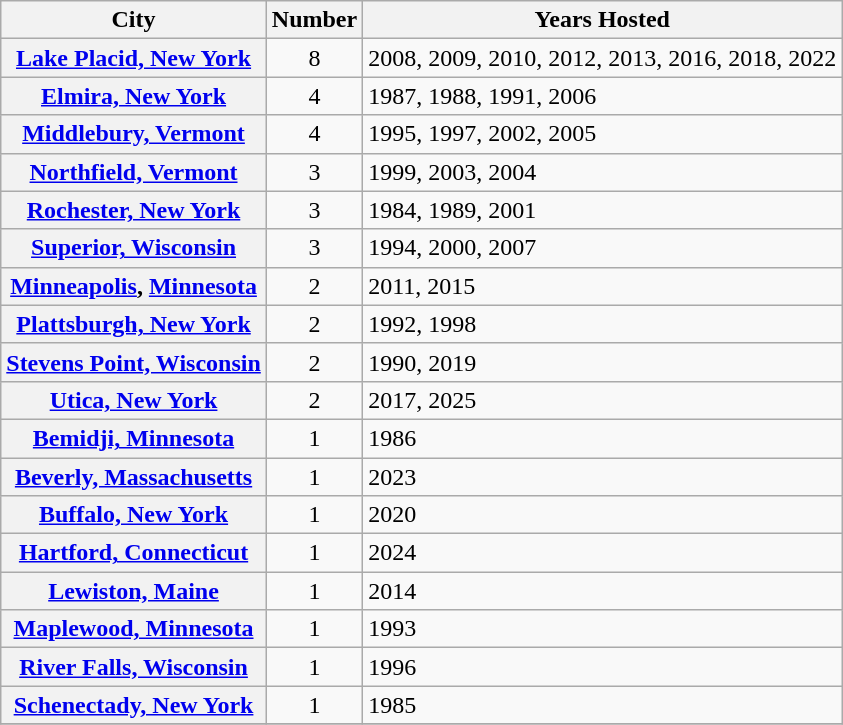<table class="wikitable plainrowheaders sortable">
<tr>
<th scope="col">City</th>
<th scope="col">Number</th>
<th scope="col" class="unsortable">Years Hosted</th>
</tr>
<tr>
<th scope="row" style="text-align:center;"><a href='#'>Lake Placid, New York</a></th>
<td style="text-align:center">8</td>
<td>2008, 2009, 2010, 2012, 2013, 2016, 2018, 2022</td>
</tr>
<tr>
<th scope="row" style="text-align:center;"><a href='#'>Elmira, New York</a></th>
<td style="text-align:center">4</td>
<td>1987, 1988, 1991, 2006</td>
</tr>
<tr>
<th scope="row" style="text-align:center;"><a href='#'>Middlebury, Vermont</a></th>
<td style="text-align:center">4</td>
<td>1995, 1997, 2002, 2005</td>
</tr>
<tr>
<th scope="row" style="text-align:center;"><a href='#'>Northfield, Vermont</a></th>
<td style="text-align:center">3</td>
<td>1999, 2003, 2004</td>
</tr>
<tr>
<th scope="row" style="text-align:center;"><a href='#'>Rochester, New York</a></th>
<td style="text-align:center">3</td>
<td>1984, 1989, 2001</td>
</tr>
<tr>
<th scope="row" style="text-align:center;"><a href='#'>Superior, Wisconsin</a></th>
<td style="text-align:center">3</td>
<td>1994, 2000, 2007</td>
</tr>
<tr>
<th scope="row" style="text-align:center;"><a href='#'>Minneapolis</a>, <a href='#'>Minnesota</a></th>
<td style="text-align:center">2</td>
<td>2011, 2015</td>
</tr>
<tr>
<th scope="row" style="text-align:center;"><a href='#'>Plattsburgh, New York</a></th>
<td style="text-align:center">2</td>
<td>1992, 1998</td>
</tr>
<tr>
<th scope="row" style="text-align:center;"><a href='#'>Stevens Point, Wisconsin</a></th>
<td style="text-align:center">2</td>
<td>1990, 2019</td>
</tr>
<tr>
<th scope="row" style="text-align:center;"><a href='#'>Utica, New York</a></th>
<td style="text-align:center">2</td>
<td>2017, 2025</td>
</tr>
<tr>
<th scope="row" style="text-align:center;"><a href='#'>Bemidji, Minnesota</a></th>
<td style="text-align:center">1</td>
<td>1986</td>
</tr>
<tr>
<th scope="row" style="text-align:center;"><a href='#'>Beverly, Massachusetts</a></th>
<td style="text-align:center">1</td>
<td>2023</td>
</tr>
<tr>
<th scope="row" style="text-align:center;"><a href='#'>Buffalo, New York</a></th>
<td style="text-align:center">1</td>
<td>2020</td>
</tr>
<tr>
<th scope="row" style="text-align:center;"><a href='#'>Hartford, Connecticut</a></th>
<td style="text-align:center">1</td>
<td>2024</td>
</tr>
<tr>
<th scope="row" style="text-align:center;"><a href='#'>Lewiston, Maine</a></th>
<td style="text-align:center">1</td>
<td>2014</td>
</tr>
<tr>
<th scope="row" style="text-align:center;"><a href='#'>Maplewood, Minnesota</a></th>
<td style="text-align:center">1</td>
<td>1993</td>
</tr>
<tr>
<th scope="row" style="text-align:center;"><a href='#'>River Falls, Wisconsin</a></th>
<td style="text-align:center">1</td>
<td>1996</td>
</tr>
<tr>
<th scope="row" style="text-align:center;"><a href='#'>Schenectady, New York</a></th>
<td style="text-align:center">1</td>
<td>1985</td>
</tr>
<tr>
</tr>
</table>
